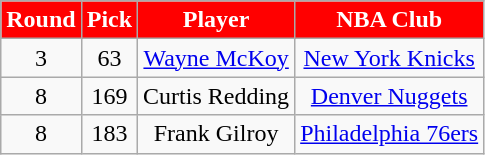<table class="wikitable">
<tr>
<th style="background:red; color:#FFFFFF;">Round</th>
<th style="background:red; color:#FFFFFF;">Pick</th>
<th style="background:red; color:#FFFFFF;">Player</th>
<th style="background:red; color:#FFFFFF;">NBA Club</th>
</tr>
<tr style="text-align:center;">
<td>3</td>
<td>63</td>
<td><a href='#'>Wayne McKoy</a></td>
<td><a href='#'>New York Knicks</a></td>
</tr>
<tr style="text-align:center;">
<td>8</td>
<td>169</td>
<td>Curtis Redding</td>
<td><a href='#'>Denver Nuggets</a></td>
</tr>
<tr style="text-align:center;">
<td>8</td>
<td>183</td>
<td>Frank Gilroy</td>
<td><a href='#'>Philadelphia 76ers</a></td>
</tr>
</table>
